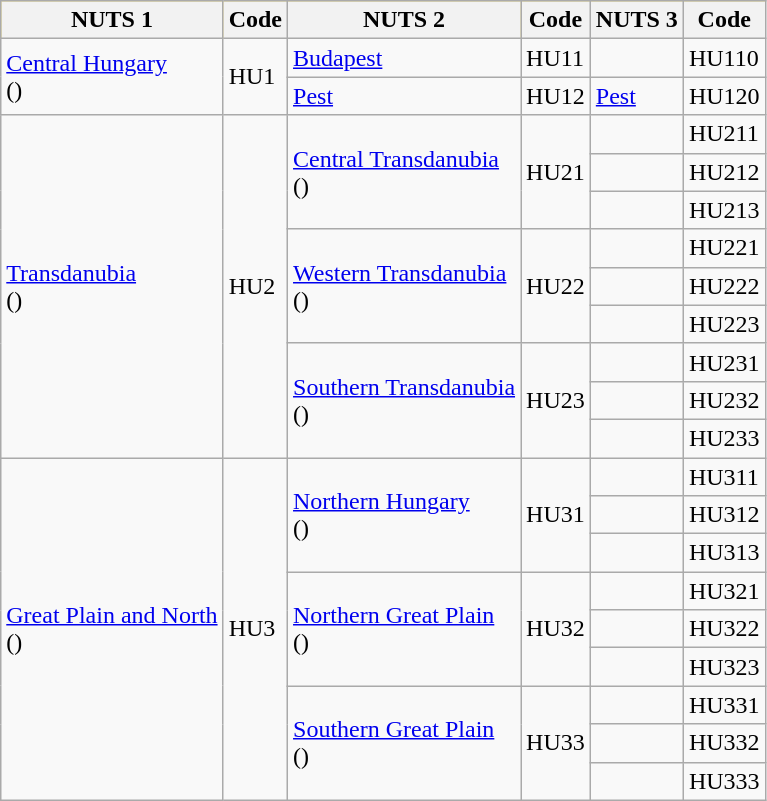<table class="wikitable">
<tr style="background-color:#ffd700;text-align:left">
<th>NUTS 1</th>
<th>Code</th>
<th>NUTS 2</th>
<th>Code</th>
<th>NUTS 3</th>
<th>Code</th>
</tr>
<tr>
<td rowspan=2><a href='#'>Central Hungary</a><br>()</td>
<td rowspan=2>HU1</td>
<td><a href='#'>Budapest</a></td>
<td>HU11</td>
<td></td>
<td>HU110</td>
</tr>
<tr>
<td><a href='#'>Pest</a></td>
<td>HU12</td>
<td><a href='#'>Pest</a></td>
<td>HU120</td>
</tr>
<tr>
<td rowspan=9><a href='#'>Transdanubia</a><br>()</td>
<td rowspan=9>HU2</td>
<td rowspan=3><a href='#'>Central Transdanubia</a><br>()</td>
<td rowspan=3>HU21</td>
<td></td>
<td>HU211</td>
</tr>
<tr>
<td></td>
<td>HU212</td>
</tr>
<tr>
<td></td>
<td>HU213</td>
</tr>
<tr>
<td rowspan=3><a href='#'>Western Transdanubia</a><br>()</td>
<td rowspan=3>HU22</td>
<td></td>
<td>HU221</td>
</tr>
<tr>
<td></td>
<td>HU222</td>
</tr>
<tr>
<td></td>
<td>HU223</td>
</tr>
<tr>
<td rowspan=3><a href='#'>Southern Transdanubia</a><br>()</td>
<td rowspan=3>HU23</td>
<td></td>
<td>HU231</td>
</tr>
<tr>
<td></td>
<td>HU232</td>
</tr>
<tr>
<td></td>
<td>HU233</td>
</tr>
<tr>
<td rowspan=9><a href='#'>Great Plain and North</a> <br>()</td>
<td rowspan=9>HU3</td>
<td rowspan=3><a href='#'>Northern Hungary</a><br>()</td>
<td rowspan=3>HU31</td>
<td></td>
<td>HU311</td>
</tr>
<tr>
<td></td>
<td>HU312</td>
</tr>
<tr>
<td></td>
<td>HU313</td>
</tr>
<tr>
<td rowspan=3><a href='#'>Northern Great Plain</a><br>()</td>
<td rowspan=3>HU32</td>
<td></td>
<td>HU321</td>
</tr>
<tr>
<td></td>
<td>HU322</td>
</tr>
<tr>
<td></td>
<td>HU323</td>
</tr>
<tr>
<td rowspan=3><a href='#'>Southern Great Plain</a><br>()</td>
<td rowspan=3>HU33</td>
<td></td>
<td>HU331</td>
</tr>
<tr>
<td></td>
<td>HU332</td>
</tr>
<tr>
<td></td>
<td>HU333</td>
</tr>
</table>
